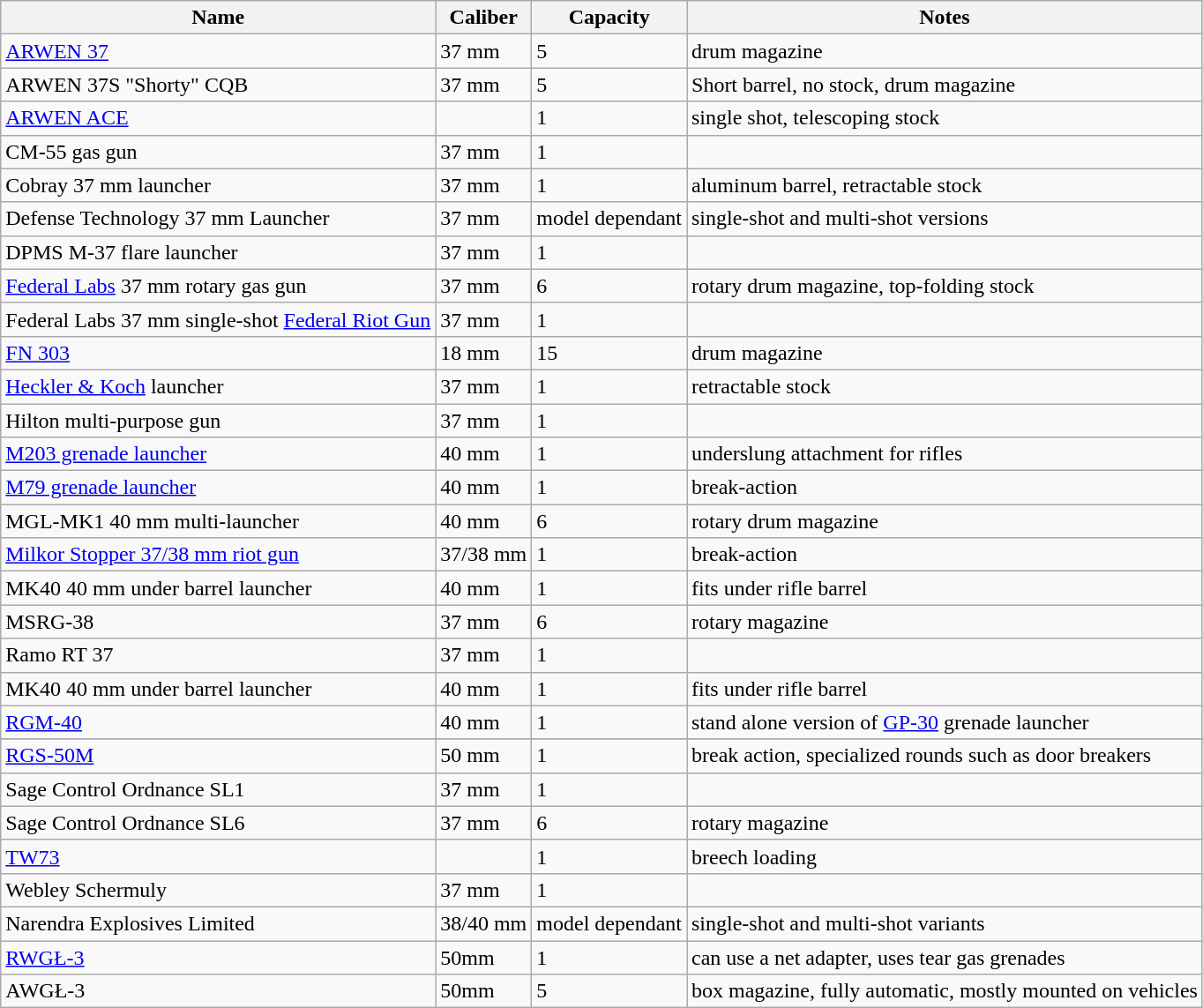<table class="wikitable">
<tr>
<th>Name</th>
<th>Caliber</th>
<th>Capacity</th>
<th>Notes</th>
</tr>
<tr>
<td><a href='#'>ARWEN 37</a></td>
<td>37 mm</td>
<td>5</td>
<td>drum magazine</td>
</tr>
<tr>
<td>ARWEN 37S "Shorty" CQB</td>
<td>37 mm</td>
<td>5</td>
<td>Short barrel, no stock, drum magazine</td>
</tr>
<tr>
<td><a href='#'>ARWEN ACE</a></td>
<td></td>
<td>1</td>
<td>single shot, telescoping stock</td>
</tr>
<tr>
<td>CM-55 gas gun</td>
<td>37 mm</td>
<td>1</td>
<td></td>
</tr>
<tr>
<td>Cobray 37 mm launcher</td>
<td>37 mm</td>
<td>1</td>
<td>aluminum barrel, retractable stock</td>
</tr>
<tr>
<td>Defense Technology 37 mm Launcher</td>
<td>37 mm</td>
<td>model dependant</td>
<td>single-shot and multi-shot versions</td>
</tr>
<tr>
<td>DPMS M-37 flare launcher</td>
<td>37 mm</td>
<td>1</td>
<td></td>
</tr>
<tr>
<td><a href='#'>Federal Labs</a> 37 mm rotary gas gun</td>
<td>37 mm</td>
<td>6</td>
<td>rotary drum magazine, top-folding stock</td>
</tr>
<tr>
<td>Federal Labs 37 mm single-shot <a href='#'>Federal Riot Gun</a></td>
<td>37 mm</td>
<td>1</td>
<td></td>
</tr>
<tr>
<td><a href='#'>FN 303</a></td>
<td>18 mm</td>
<td>15</td>
<td>drum magazine</td>
</tr>
<tr>
<td><a href='#'>Heckler & Koch</a> launcher</td>
<td>37 mm</td>
<td>1</td>
<td>retractable stock</td>
</tr>
<tr>
<td>Hilton multi-purpose gun</td>
<td>37 mm</td>
<td>1</td>
<td></td>
</tr>
<tr>
<td><a href='#'>M203 grenade launcher</a></td>
<td>40 mm</td>
<td>1</td>
<td>underslung attachment for rifles</td>
</tr>
<tr>
<td><a href='#'>M79 grenade launcher</a></td>
<td>40 mm</td>
<td>1</td>
<td>break-action</td>
</tr>
<tr>
<td>MGL-MK1 40 mm multi-launcher</td>
<td>40 mm</td>
<td>6</td>
<td>rotary drum magazine</td>
</tr>
<tr>
<td><a href='#'>Milkor Stopper 37/38 mm riot gun</a></td>
<td>37/38 mm</td>
<td>1</td>
<td>break-action</td>
</tr>
<tr>
<td>MK40 40 mm under barrel launcher</td>
<td>40 mm</td>
<td>1</td>
<td>fits under rifle barrel</td>
</tr>
<tr>
<td>MSRG-38</td>
<td>37 mm</td>
<td>6</td>
<td>rotary magazine</td>
</tr>
<tr>
<td>Ramo RT 37</td>
<td>37 mm</td>
<td>1</td>
<td></td>
</tr>
<tr>
<td>MK40 40 mm under barrel launcher</td>
<td>40 mm</td>
<td>1</td>
<td>fits under rifle barrel</td>
</tr>
<tr>
<td><a href='#'>RGM-40</a></td>
<td>40 mm</td>
<td>1</td>
<td>stand alone version of <a href='#'>GP-30</a> grenade launcher</td>
</tr>
<tr>
</tr>
<tr>
<td><a href='#'>RGS-50M</a></td>
<td>50 mm</td>
<td>1</td>
<td>break action, specialized rounds such as door breakers</td>
</tr>
<tr>
<td>Sage Control Ordnance SL1</td>
<td>37 mm</td>
<td>1</td>
<td></td>
</tr>
<tr>
<td>Sage Control Ordnance SL6</td>
<td>37 mm</td>
<td>6</td>
<td>rotary magazine</td>
</tr>
<tr>
<td><a href='#'>TW73</a></td>
<td></td>
<td>1</td>
<td>breech loading</td>
</tr>
<tr>
<td>Webley Schermuly</td>
<td>37 mm</td>
<td>1</td>
<td></td>
</tr>
<tr>
<td>Narendra Explosives Limited</td>
<td>38/40 mm</td>
<td>model dependant</td>
<td>single-shot and multi-shot variants</td>
</tr>
<tr>
<td><a href='#'>RWGŁ-3</a></td>
<td>50mm</td>
<td>1</td>
<td>can use a net adapter, uses tear gas grenades</td>
</tr>
<tr>
<td>AWGŁ-3</td>
<td>50mm</td>
<td>5</td>
<td>box magazine, fully automatic, mostly mounted on vehicles</td>
</tr>
</table>
